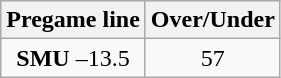<table class="wikitable">
<tr align="center">
<th style=>Pregame line</th>
<th style=>Over/Under</th>
</tr>
<tr align="center">
<td><strong>SMU</strong> –13.5</td>
<td>57</td>
</tr>
</table>
